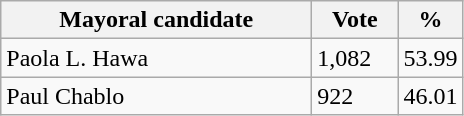<table class="wikitable">
<tr>
<th bgcolor="#DDDDFF" width="200px">Mayoral candidate</th>
<th bgcolor="#DDDDFF" width="50px">Vote</th>
<th bgcolor="#DDDDFF" width="30px">%</th>
</tr>
<tr>
<td>Paola L. Hawa</td>
<td>1,082</td>
<td>53.99</td>
</tr>
<tr>
<td>Paul Chablo</td>
<td>922</td>
<td>46.01</td>
</tr>
</table>
